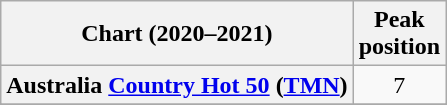<table class="wikitable sortable plainrowheaders" style="text-align:center;">
<tr>
<th>Chart (2020–2021)</th>
<th>Peak<br>position</th>
</tr>
<tr>
<th scope="row">Australia <a href='#'>Country Hot 50</a> (<a href='#'>TMN</a>)</th>
<td>7</td>
</tr>
<tr>
</tr>
<tr>
</tr>
<tr>
</tr>
<tr>
</tr>
<tr>
</tr>
</table>
